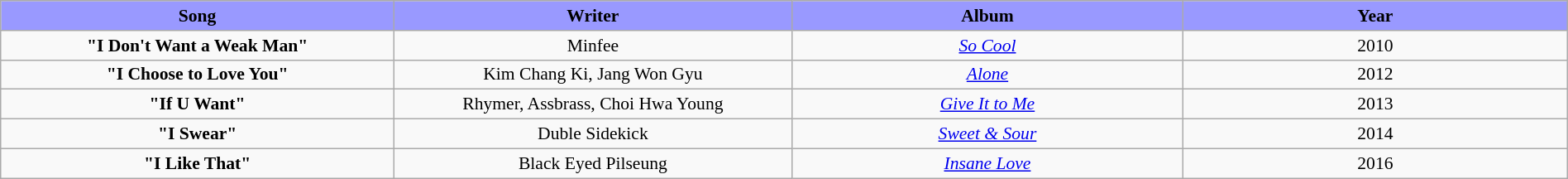<table class="wikitable" style="margin:0.5em auto; clear:both; font-size:.9em; text-align:center; width:100%">
<tr>
<th style="width:500px; background:#99f;">Song</th>
<th style="width:500px; background:#99f;">Writer</th>
<th style="width:500px; background:#99f;">Album</th>
<th style="width:500px; background:#99f;">Year</th>
</tr>
<tr>
<td><strong>"I Don't Want a Weak Man"</strong></td>
<td>Minfee</td>
<td><em><a href='#'>So Cool</a></em></td>
<td>2010</td>
</tr>
<tr>
<td><strong>"I Choose to Love You"</strong></td>
<td>Kim Chang Ki, Jang Won Gyu</td>
<td><em><a href='#'>Alone</a></em></td>
<td>2012</td>
</tr>
<tr>
<td><strong>"If U Want"</strong></td>
<td>Rhymer, Assbrass, Choi Hwa Young</td>
<td><em><a href='#'>Give It to Me</a></em></td>
<td>2013</td>
</tr>
<tr>
<td><strong>"I Swear"</strong></td>
<td>Duble Sidekick</td>
<td><em><a href='#'>Sweet & Sour</a></em></td>
<td>2014</td>
</tr>
<tr>
<td><strong>"I Like That"</strong></td>
<td>Black Eyed Pilseung</td>
<td><em><a href='#'>Insane Love</a></em></td>
<td>2016</td>
</tr>
</table>
